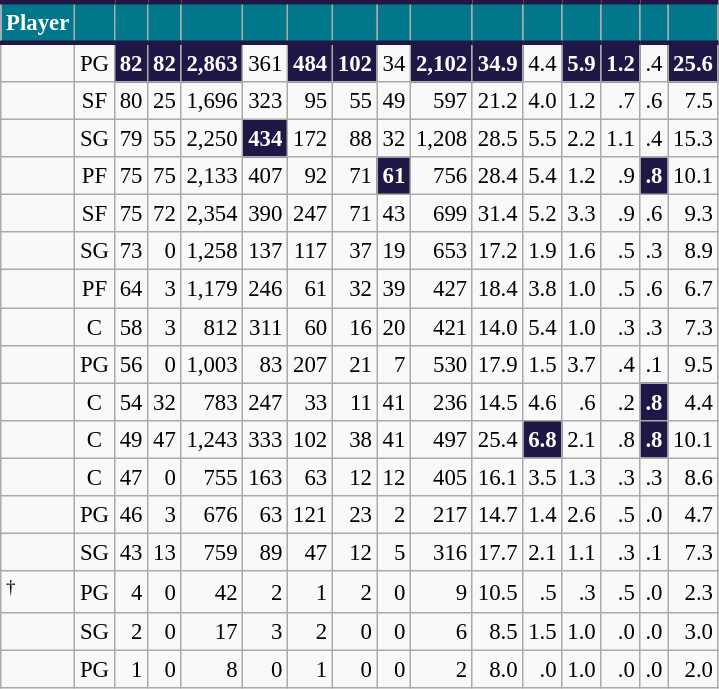<table class="wikitable sortable" style="font-size: 95%; text-align:right;">
<tr>
<th style="background:#00778B; color:#FFFFFF; border-top:#211747 3px solid; border-bottom:#211747 3px solid;">Player</th>
<th style="background:#00778B; color:#FFFFFF; border-top:#211747 3px solid; border-bottom:#211747 3px solid;"></th>
<th style="background:#00778B; color:#FFFFFF; border-top:#211747 3px solid; border-bottom:#211747 3px solid;"></th>
<th style="background:#00778B; color:#FFFFFF; border-top:#211747 3px solid; border-bottom:#211747 3px solid;"></th>
<th style="background:#00778B; color:#FFFFFF; border-top:#211747 3px solid; border-bottom:#211747 3px solid;"></th>
<th style="background:#00778B; color:#FFFFFF; border-top:#211747 3px solid; border-bottom:#211747 3px solid;"></th>
<th style="background:#00778B; color:#FFFFFF; border-top:#211747 3px solid; border-bottom:#211747 3px solid;"></th>
<th style="background:#00778B; color:#FFFFFF; border-top:#211747 3px solid; border-bottom:#211747 3px solid;"></th>
<th style="background:#00778B; color:#FFFFFF; border-top:#211747 3px solid; border-bottom:#211747 3px solid;"></th>
<th style="background:#00778B; color:#FFFFFF; border-top:#211747 3px solid; border-bottom:#211747 3px solid;"></th>
<th style="background:#00778B; color:#FFFFFF; border-top:#211747 3px solid; border-bottom:#211747 3px solid;"></th>
<th style="background:#00778B; color:#FFFFFF; border-top:#211747 3px solid; border-bottom:#211747 3px solid;"></th>
<th style="background:#00778B; color:#FFFFFF; border-top:#211747 3px solid; border-bottom:#211747 3px solid;"></th>
<th style="background:#00778B; color:#FFFFFF; border-top:#211747 3px solid; border-bottom:#211747 3px solid;"></th>
<th style="background:#00778B; color:#FFFFFF; border-top:#211747 3px solid; border-bottom:#211747 3px solid;"></th>
<th style="background:#00778B; color:#FFFFFF; border-top:#211747 3px solid; border-bottom:#211747 3px solid;"></th>
</tr>
<tr>
<td style="text-align:left;"></td>
<td style="text-align:center;">PG</td>
<td style="background:#211747; color:#FFFFFF;"><strong>82</strong></td>
<td style="background:#211747; color:#FFFFFF;"><strong>82</strong></td>
<td style="background:#211747; color:#FFFFFF;"><strong>2,863</strong></td>
<td>361</td>
<td style="background:#211747; color:#FFFFFF;"><strong>484</strong></td>
<td style="background:#211747; color:#FFFFFF;"><strong>102</strong></td>
<td>34</td>
<td style="background:#211747; color:#FFFFFF;"><strong>2,102</strong></td>
<td style="background:#211747; color:#FFFFFF;"><strong>34.9</strong></td>
<td>4.4</td>
<td style="background:#211747; color:#FFFFFF;"><strong>5.9</strong></td>
<td style="background:#211747; color:#FFFFFF;"><strong>1.2</strong></td>
<td>.4</td>
<td style="background:#211747; color:#FFFFFF;"><strong>25.6</strong></td>
</tr>
<tr>
<td style="text-align:left;"></td>
<td style="text-align:center;">SF</td>
<td>80</td>
<td>25</td>
<td>1,696</td>
<td>323</td>
<td>95</td>
<td>55</td>
<td>49</td>
<td>597</td>
<td>21.2</td>
<td>4.0</td>
<td>1.2</td>
<td>.7</td>
<td>.6</td>
<td>7.5</td>
</tr>
<tr>
<td style="text-align:left;"></td>
<td style="text-align:center;">SG</td>
<td>79</td>
<td>55</td>
<td>2,250</td>
<td style="background:#211747; color:#FFFFFF;"><strong>434</strong></td>
<td>172</td>
<td>88</td>
<td>32</td>
<td>1,208</td>
<td>28.5</td>
<td>5.5</td>
<td>2.2</td>
<td>1.1</td>
<td>.4</td>
<td>15.3</td>
</tr>
<tr>
<td style="text-align:left;"></td>
<td style="text-align:center;">PF</td>
<td>75</td>
<td>75</td>
<td>2,133</td>
<td>407</td>
<td>92</td>
<td>71</td>
<td style="background:#211747; color:#FFFFFF;"><strong>61</strong></td>
<td>756</td>
<td>28.4</td>
<td>5.4</td>
<td>1.2</td>
<td>.9</td>
<td style="background:#211747; color:#FFFFFF;"><strong>.8</strong></td>
<td>10.1</td>
</tr>
<tr>
<td style="text-align:left;"></td>
<td style="text-align:center;">SF</td>
<td>75</td>
<td>72</td>
<td>2,354</td>
<td>390</td>
<td>247</td>
<td>71</td>
<td>43</td>
<td>699</td>
<td>31.4</td>
<td>5.2</td>
<td>3.3</td>
<td>.9</td>
<td>.6</td>
<td>9.3</td>
</tr>
<tr>
<td style="text-align:left;"></td>
<td style="text-align:center;">SG</td>
<td>73</td>
<td>0</td>
<td>1,258</td>
<td>137</td>
<td>117</td>
<td>37</td>
<td>19</td>
<td>653</td>
<td>17.2</td>
<td>1.9</td>
<td>1.6</td>
<td>.5</td>
<td>.3</td>
<td>8.9</td>
</tr>
<tr>
<td style="text-align:left;"></td>
<td style="text-align:center;">PF</td>
<td>64</td>
<td>3</td>
<td>1,179</td>
<td>246</td>
<td>61</td>
<td>32</td>
<td>39</td>
<td>427</td>
<td>18.4</td>
<td>3.8</td>
<td>1.0</td>
<td>.5</td>
<td>.6</td>
<td>6.7</td>
</tr>
<tr>
<td style="text-align:left;"></td>
<td style="text-align:center;">C</td>
<td>58</td>
<td>3</td>
<td>812</td>
<td>311</td>
<td>60</td>
<td>16</td>
<td>20</td>
<td>421</td>
<td>14.0</td>
<td>5.4</td>
<td>1.0</td>
<td>.3</td>
<td>.3</td>
<td>7.3</td>
</tr>
<tr>
<td style="text-align:left;"></td>
<td style="text-align:center;">PG</td>
<td>56</td>
<td>0</td>
<td>1,003</td>
<td>83</td>
<td>207</td>
<td>21</td>
<td>7</td>
<td>530</td>
<td>17.9</td>
<td>1.5</td>
<td>3.7</td>
<td>.4</td>
<td>.1</td>
<td>9.5</td>
</tr>
<tr>
<td style="text-align:left;"></td>
<td style="text-align:center;">C</td>
<td>54</td>
<td>32</td>
<td>783</td>
<td>247</td>
<td>33</td>
<td>11</td>
<td>41</td>
<td>236</td>
<td>14.5</td>
<td>4.6</td>
<td>.6</td>
<td>.2</td>
<td style="background:#211747; color:#FFFFFF;"><strong>.8</strong></td>
<td>4.4</td>
</tr>
<tr>
<td style="text-align:left;"></td>
<td style="text-align:center;">C</td>
<td>49</td>
<td>47</td>
<td>1,243</td>
<td>333</td>
<td>102</td>
<td>38</td>
<td>41</td>
<td>497</td>
<td>25.4</td>
<td style="background:#211747; color:#FFFFFF;"><strong>6.8</strong></td>
<td>2.1</td>
<td>.8</td>
<td style="background:#211747; color:#FFFFFF;"><strong>.8</strong></td>
<td>10.1</td>
</tr>
<tr>
<td style="text-align:left;"></td>
<td style="text-align:center;">C</td>
<td>47</td>
<td>0</td>
<td>755</td>
<td>163</td>
<td>63</td>
<td>12</td>
<td>12</td>
<td>405</td>
<td>16.1</td>
<td>3.5</td>
<td>1.3</td>
<td>.3</td>
<td>.3</td>
<td>8.6</td>
</tr>
<tr>
<td style="text-align:left;"></td>
<td style="text-align:center;">PG</td>
<td>46</td>
<td>3</td>
<td>676</td>
<td>63</td>
<td>121</td>
<td>23</td>
<td>2</td>
<td>217</td>
<td>14.7</td>
<td>1.4</td>
<td>2.6</td>
<td>.5</td>
<td>.0</td>
<td>4.7</td>
</tr>
<tr>
<td style="text-align:left;"></td>
<td style="text-align:center;">SG</td>
<td>43</td>
<td>13</td>
<td>759</td>
<td>89</td>
<td>47</td>
<td>12</td>
<td>5</td>
<td>316</td>
<td>17.7</td>
<td>2.1</td>
<td>1.1</td>
<td>.3</td>
<td>.1</td>
<td>7.3</td>
</tr>
<tr>
<td style="text-align:left;"><sup>†</sup></td>
<td style="text-align:center;">PG</td>
<td>4</td>
<td>0</td>
<td>42</td>
<td>2</td>
<td>1</td>
<td>2</td>
<td>0</td>
<td>9</td>
<td>10.5</td>
<td>.5</td>
<td>.3</td>
<td>.5</td>
<td>.0</td>
<td>2.3</td>
</tr>
<tr>
<td style="text-align:left;"></td>
<td style="text-align:center;">SG</td>
<td>2</td>
<td>0</td>
<td>17</td>
<td>3</td>
<td>2</td>
<td>0</td>
<td>0</td>
<td>6</td>
<td>8.5</td>
<td>1.5</td>
<td>1.0</td>
<td>.0</td>
<td>.0</td>
<td>3.0</td>
</tr>
<tr>
<td style="text-align:left;"></td>
<td style="text-align:center;">PG</td>
<td>1</td>
<td>0</td>
<td>8</td>
<td>0</td>
<td>1</td>
<td>0</td>
<td>0</td>
<td>2</td>
<td>8.0</td>
<td>.0</td>
<td>1.0</td>
<td>.0</td>
<td>.0</td>
<td>2.0</td>
</tr>
</table>
